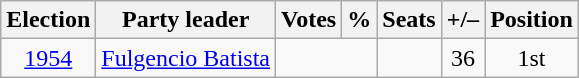<table class=wikitable style=text-align:center>
<tr>
<th>Election</th>
<th>Party leader</th>
<th>Votes</th>
<th>%</th>
<th>Seats</th>
<th>+/–</th>
<th>Position</th>
</tr>
<tr>
<td><a href='#'>1954</a></td>
<td><a href='#'>Fulgencio Batista</a></td>
<td colspan="2"></td>
<td></td>
<td> 36</td>
<td> 1st</td>
</tr>
</table>
